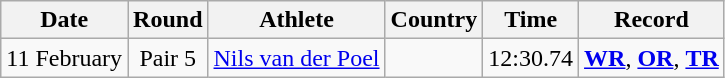<table class="wikitable" style="text-align:center">
<tr>
<th>Date</th>
<th>Round</th>
<th>Athlete</th>
<th>Country</th>
<th>Time</th>
<th>Record</th>
</tr>
<tr>
<td>11 February</td>
<td>Pair 5</td>
<td align=left><a href='#'>Nils van der Poel</a></td>
<td align=left></td>
<td>12:30.74</td>
<td><strong><a href='#'>WR</a></strong>, <strong><a href='#'>OR</a></strong>, <strong><a href='#'>TR</a></strong></td>
</tr>
</table>
